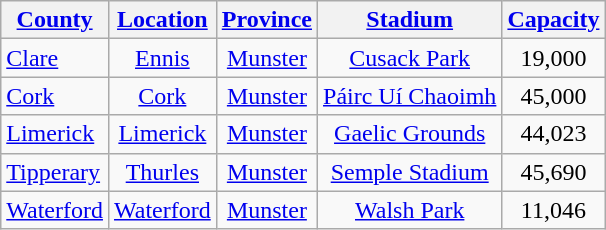<table class="wikitable sortable" style="text-align:center">
<tr>
<th><a href='#'>County</a></th>
<th><a href='#'>Location</a></th>
<th><a href='#'>Province</a></th>
<th><a href='#'>Stadium</a></th>
<th><a href='#'>Capacity</a></th>
</tr>
<tr>
<td style="text-align:left"> <a href='#'>Clare</a></td>
<td><a href='#'>Ennis</a></td>
<td><a href='#'>Munster</a></td>
<td><a href='#'>Cusack Park</a></td>
<td>19,000</td>
</tr>
<tr>
<td style="text-align:left"> <a href='#'>Cork</a></td>
<td><a href='#'>Cork</a></td>
<td><a href='#'>Munster</a></td>
<td><a href='#'>Páirc Uí Chaoimh</a></td>
<td>45,000</td>
</tr>
<tr>
<td style="text-align:left"> <a href='#'>Limerick</a></td>
<td><a href='#'>Limerick</a></td>
<td><a href='#'>Munster</a></td>
<td><a href='#'>Gaelic Grounds</a></td>
<td>44,023</td>
</tr>
<tr>
<td style="text-align:left"> <a href='#'>Tipperary</a></td>
<td><a href='#'>Thurles</a></td>
<td><a href='#'>Munster</a></td>
<td><a href='#'>Semple Stadium</a></td>
<td>45,690</td>
</tr>
<tr>
<td style="text-align:left"> <a href='#'>Waterford</a></td>
<td><a href='#'>Waterford</a></td>
<td><a href='#'>Munster</a></td>
<td><a href='#'>Walsh Park</a></td>
<td>11,046</td>
</tr>
</table>
